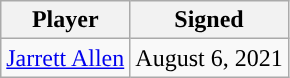<table class="wikitable sortable sortable" style="text-align: center">
<tr>
<th>Player</th>
<th>Signed</th>
</tr>
<tr>
<td><a href='#'>Jarrett Allen</a></td>
<td>August 6, 2021</td>
</tr>
</table>
